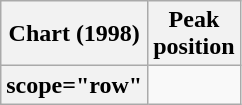<table class="wikitable sortable plainrowheaders">
<tr>
<th scope="col">Chart (1998)</th>
<th scope="col">Peak<br>position</th>
</tr>
<tr>
<th>scope="row"</th>
</tr>
</table>
